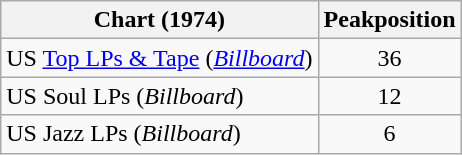<table class="wikitable">
<tr>
<th>Chart (1974)</th>
<th>Peakposition</th>
</tr>
<tr>
<td>US <a href='#'>Top LPs & Tape</a> (<em><a href='#'>Billboard</a></em>)</td>
<td align="center">36</td>
</tr>
<tr>
<td>US Soul LPs (<em>Billboard</em>)</td>
<td align="center">12</td>
</tr>
<tr>
<td>US Jazz LPs (<em>Billboard</em>)</td>
<td align="center">6</td>
</tr>
</table>
